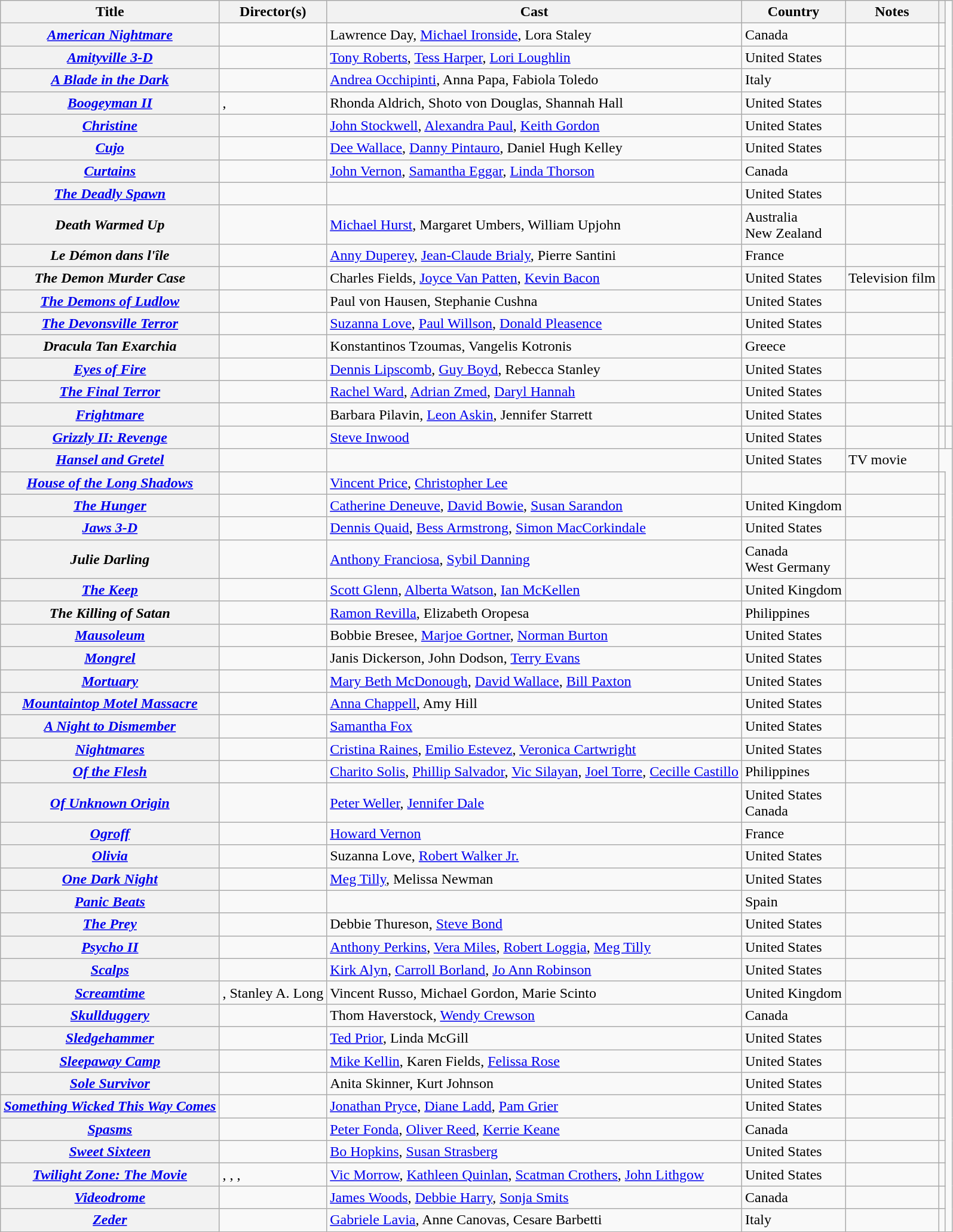<table class="wikitable sortable">
<tr>
<th scope="col">Title</th>
<th scope="col">Director(s)</th>
<th scope="col" class="unsortable">Cast</th>
<th scope="col">Country</th>
<th scope="col" class="unsortable">Notes</th>
<th scope="col" class="unsortable"></th>
</tr>
<tr>
<th><em><a href='#'>American Nightmare</a></em></th>
<td></td>
<td>Lawrence Day, <a href='#'>Michael Ironside</a>, Lora Staley</td>
<td>Canada</td>
<td></td>
<td style="text-align:center;"></td>
</tr>
<tr>
<th><em><a href='#'>Amityville 3-D</a></em></th>
<td></td>
<td><a href='#'>Tony Roberts</a>, <a href='#'>Tess Harper</a>, <a href='#'>Lori Loughlin</a></td>
<td>United States</td>
<td></td>
<td style="text-align:center;"></td>
</tr>
<tr>
<th><em><a href='#'>A Blade in the Dark</a></em></th>
<td></td>
<td><a href='#'>Andrea Occhipinti</a>, Anna Papa, Fabiola Toledo</td>
<td>Italy</td>
<td></td>
<td style="text-align:center;"></td>
</tr>
<tr>
<th><em><a href='#'>Boogeyman II</a></em></th>
<td>, </td>
<td>Rhonda Aldrich, Shoto von Douglas, Shannah Hall</td>
<td>United States</td>
<td></td>
<td style="text-align:center;"></td>
</tr>
<tr>
<th><em><a href='#'>Christine</a></em></th>
<td></td>
<td><a href='#'>John Stockwell</a>, <a href='#'>Alexandra Paul</a>, <a href='#'>Keith Gordon</a></td>
<td>United States</td>
<td></td>
<td style="text-align:center;"></td>
</tr>
<tr>
<th><em><a href='#'>Cujo</a></em></th>
<td></td>
<td><a href='#'>Dee Wallace</a>, <a href='#'>Danny Pintauro</a>, Daniel Hugh Kelley</td>
<td>United States</td>
<td></td>
<td style="text-align:center;"></td>
</tr>
<tr>
<th><em><a href='#'>Curtains</a></em></th>
<td></td>
<td><a href='#'>John Vernon</a>, <a href='#'>Samantha Eggar</a>, <a href='#'>Linda Thorson</a></td>
<td>Canada</td>
<td></td>
<td style="text-align:center;"></td>
</tr>
<tr>
<th><em><a href='#'>The Deadly Spawn</a></em></th>
<td></td>
<td Tom de Franco, Charles George Hildebrandt, Richard Lee Porter></td>
<td>United States</td>
<td></td>
<td style="text-align:center;"></td>
</tr>
<tr>
<th><em>Death Warmed Up</em></th>
<td></td>
<td><a href='#'>Michael Hurst</a>, Margaret Umbers, William Upjohn</td>
<td>Australia<br>New Zealand</td>
<td></td>
<td style="text-align:center;"></td>
</tr>
<tr>
<th><em>Le Démon dans l'île</em></th>
<td></td>
<td><a href='#'>Anny Duperey</a>, <a href='#'>Jean-Claude Brialy</a>, Pierre Santini</td>
<td>France</td>
<td></td>
<td style="text-align:center;"></td>
</tr>
<tr>
<th><em>The Demon Murder Case</em></th>
<td></td>
<td>Charles Fields, <a href='#'>Joyce Van Patten</a>, <a href='#'>Kevin Bacon</a></td>
<td>United States</td>
<td>Television film</td>
<td style="text-align:center;"></td>
</tr>
<tr>
<th><em><a href='#'>The Demons of Ludlow</a></em></th>
<td></td>
<td>Paul von Hausen, Stephanie Cushna</td>
<td>United States</td>
<td></td>
<td style="text-align:center;"></td>
</tr>
<tr>
<th><em><a href='#'>The Devonsville Terror</a></em></th>
<td></td>
<td><a href='#'>Suzanna Love</a>, <a href='#'>Paul Willson</a>, <a href='#'>Donald Pleasence</a></td>
<td>United States</td>
<td></td>
<td style="text-align:center;"></td>
</tr>
<tr>
<th><em>Dracula Tan Exarchia</em></th>
<td></td>
<td>Konstantinos Tzoumas, Vangelis Kotronis</td>
<td>Greece</td>
<td></td>
<td style="text-align:center;"></td>
</tr>
<tr>
<th><em><a href='#'>Eyes of Fire</a></em></th>
<td></td>
<td><a href='#'>Dennis Lipscomb</a>, <a href='#'>Guy Boyd</a>, Rebecca Stanley</td>
<td>United States</td>
<td></td>
<td style="text-align:center;"></td>
</tr>
<tr>
<th><em><a href='#'>The Final Terror</a></em></th>
<td></td>
<td><a href='#'>Rachel Ward</a>, <a href='#'>Adrian Zmed</a>, <a href='#'>Daryl Hannah</a></td>
<td>United States</td>
<td></td>
<td style="text-align:center;"></td>
</tr>
<tr>
<th><em><a href='#'>Frightmare</a></em></th>
<td></td>
<td>Barbara Pilavin, <a href='#'>Leon Askin</a>, Jennifer Starrett</td>
<td>United States</td>
<td></td>
<td style="text-align:center;"></td>
</tr>
<tr>
<th><em><a href='#'>Grizzly II: Revenge</a></em></th>
<td></td>
<td><a href='#'>Steve Inwood</a></td>
<td>United States</td>
<td></td>
<td style="text-align:center;"></td>
<td></td>
</tr>
<tr>
<th><em><a href='#'>Hansel and Gretel</a></em></th>
<td></td>
<td></td>
<td>United States</td>
<td>TV movie</td>
</tr>
<tr>
<th><em><a href='#'>House of the Long Shadows</a></em></th>
<td></td>
<td><a href='#'>Vincent Price</a>, <a href='#'>Christopher Lee</a></td>
<td></td>
<td></td>
<td style="text-align:center;"></td>
</tr>
<tr>
<th><em><a href='#'>The Hunger</a></em></th>
<td></td>
<td><a href='#'>Catherine Deneuve</a>, <a href='#'>David Bowie</a>, <a href='#'>Susan Sarandon</a></td>
<td>United Kingdom</td>
<td></td>
<td style="text-align:center;"></td>
</tr>
<tr>
<th><em><a href='#'>Jaws 3-D</a></em></th>
<td></td>
<td><a href='#'>Dennis Quaid</a>, <a href='#'>Bess Armstrong</a>, <a href='#'>Simon MacCorkindale</a></td>
<td>United States</td>
<td></td>
<td style="text-align:center;"></td>
</tr>
<tr>
<th><em>Julie Darling</em></th>
<td></td>
<td><a href='#'>Anthony Franciosa</a>, <a href='#'>Sybil Danning</a></td>
<td>Canada<br>West Germany</td>
<td></td>
<td style="text-align:center;"></td>
</tr>
<tr>
<th><em><a href='#'>The Keep</a></em></th>
<td></td>
<td><a href='#'>Scott Glenn</a>, <a href='#'>Alberta Watson</a>, <a href='#'>Ian McKellen</a></td>
<td>United Kingdom</td>
<td></td>
<td style="text-align:center;"></td>
</tr>
<tr>
<th><em>The Killing of Satan</em></th>
<td></td>
<td><a href='#'>Ramon Revilla</a>, Elizabeth Oropesa</td>
<td>Philippines</td>
<td></td>
<td style="text-align:center;"></td>
</tr>
<tr>
<th><em><a href='#'>Mausoleum</a></em></th>
<td></td>
<td>Bobbie Bresee, <a href='#'>Marjoe Gortner</a>, <a href='#'>Norman Burton</a></td>
<td>United States</td>
<td></td>
<td style="text-align:center;"></td>
</tr>
<tr>
<th><em><a href='#'>Mongrel</a></em></th>
<td></td>
<td>Janis Dickerson, John Dodson, <a href='#'>Terry Evans</a></td>
<td>United States</td>
<td></td>
<td style="text-align:center;"></td>
</tr>
<tr>
<th><em><a href='#'>Mortuary</a></em></th>
<td></td>
<td><a href='#'>Mary Beth McDonough</a>, <a href='#'>David Wallace</a>, <a href='#'>Bill Paxton</a></td>
<td>United States</td>
<td></td>
<td style="text-align:center;"></td>
</tr>
<tr>
<th><em><a href='#'>Mountaintop Motel Massacre</a></em></th>
<td></td>
<td><a href='#'>Anna Chappell</a>, Amy Hill</td>
<td>United States</td>
<td></td>
<td style="text-align:center;"></td>
</tr>
<tr>
<th><em><a href='#'>A Night to Dismember</a></em></th>
<td></td>
<td><a href='#'>Samantha Fox</a></td>
<td>United States</td>
<td></td>
<td style="text-align:center;"></td>
</tr>
<tr>
<th><em><a href='#'>Nightmares</a></em></th>
<td></td>
<td><a href='#'>Cristina Raines</a>, <a href='#'>Emilio Estevez</a>, <a href='#'>Veronica Cartwright</a></td>
<td>United States</td>
<td></td>
<td style="text-align:center;"></td>
</tr>
<tr>
<th><em><a href='#'>Of the Flesh</a></em></th>
<td></td>
<td><a href='#'>Charito Solis</a>, <a href='#'>Phillip Salvador</a>, <a href='#'>Vic Silayan</a>, <a href='#'>Joel Torre</a>, <a href='#'>Cecille Castillo</a></td>
<td>Philippines</td>
<td></td>
<td style="text-align:center;"></td>
</tr>
<tr>
<th><em><a href='#'>Of Unknown Origin</a></em></th>
<td></td>
<td><a href='#'>Peter Weller</a>, <a href='#'>Jennifer Dale</a></td>
<td>United States<br>Canada</td>
<td></td>
<td style="text-align:center;"></td>
</tr>
<tr>
<th><em><a href='#'>Ogroff</a></em></th>
<td></td>
<td><a href='#'>Howard Vernon</a></td>
<td>France</td>
<td></td>
<td style="text-align:center;"></td>
</tr>
<tr>
<th><em><a href='#'>Olivia</a></em></th>
<td></td>
<td>Suzanna Love, <a href='#'>Robert Walker Jr.</a></td>
<td>United States</td>
<td></td>
<td style="text-align:center;"></td>
</tr>
<tr>
<th><em><a href='#'>One Dark Night</a></em></th>
<td></td>
<td><a href='#'>Meg Tilly</a>, Melissa Newman</td>
<td>United States</td>
<td></td>
<td style="text-align:center;"></td>
</tr>
<tr>
<th><em><a href='#'>Panic Beats</a></em></th>
<td></td>
<td></td>
<td>Spain</td>
<td></td>
<td style="text-align:center;"></td>
</tr>
<tr>
<th><em><a href='#'>The Prey</a></em></th>
<td></td>
<td>Debbie Thureson, <a href='#'>Steve Bond</a></td>
<td>United States</td>
<td></td>
<td style="text-align:center;"></td>
</tr>
<tr>
<th><em><a href='#'>Psycho II</a></em></th>
<td></td>
<td><a href='#'>Anthony Perkins</a>, <a href='#'>Vera Miles</a>, <a href='#'>Robert Loggia</a>, <a href='#'>Meg Tilly</a></td>
<td>United States</td>
<td></td>
<td style="text-align:center;"></td>
</tr>
<tr>
<th><em><a href='#'>Scalps</a></em></th>
<td></td>
<td><a href='#'>Kirk Alyn</a>, <a href='#'>Carroll Borland</a>, <a href='#'>Jo Ann Robinson</a></td>
<td>United States</td>
<td></td>
<td style="text-align:center;"></td>
</tr>
<tr>
<th><em><a href='#'>Screamtime</a></em></th>
<td>, Stanley A. Long</td>
<td>Vincent Russo, Michael Gordon, Marie Scinto</td>
<td>United Kingdom</td>
<td></td>
<td style="text-align:center;"></td>
</tr>
<tr>
<th><em><a href='#'>Skullduggery</a></em></th>
<td></td>
<td>Thom Haverstock, <a href='#'>Wendy Crewson</a></td>
<td>Canada</td>
<td></td>
<td style="text-align:center;"></td>
</tr>
<tr>
<th><em><a href='#'>Sledgehammer</a></em></th>
<td></td>
<td><a href='#'>Ted Prior</a>, Linda McGill</td>
<td>United States</td>
<td></td>
<td style="text-align:center;"></td>
</tr>
<tr>
<th><em><a href='#'>Sleepaway Camp</a></em></th>
<td></td>
<td><a href='#'>Mike Kellin</a>, Karen Fields, <a href='#'>Felissa Rose</a></td>
<td>United States</td>
<td></td>
<td style="text-align:center;"></td>
</tr>
<tr>
<th><em><a href='#'>Sole Survivor</a></em></th>
<td></td>
<td>Anita Skinner, Kurt Johnson</td>
<td>United States</td>
<td></td>
<td style="text-align:center;"></td>
</tr>
<tr>
<th><em><a href='#'>Something Wicked This Way Comes</a></em></th>
<td></td>
<td><a href='#'>Jonathan Pryce</a>, <a href='#'>Diane Ladd</a>, <a href='#'>Pam Grier</a></td>
<td>United States</td>
<td></td>
<td style="text-align:center;"></td>
</tr>
<tr>
<th><em><a href='#'>Spasms</a></em></th>
<td></td>
<td><a href='#'>Peter Fonda</a>, <a href='#'>Oliver Reed</a>, <a href='#'>Kerrie Keane</a></td>
<td>Canada</td>
<td></td>
<td style="text-align:center;"></td>
</tr>
<tr>
<th><em><a href='#'>Sweet Sixteen</a></em></th>
<td></td>
<td><a href='#'>Bo Hopkins</a>, <a href='#'>Susan Strasberg</a></td>
<td>United States</td>
<td></td>
<td style="text-align:center;"></td>
</tr>
<tr>
<th><em><a href='#'>Twilight Zone: The Movie</a></em></th>
<td>, , , </td>
<td><a href='#'>Vic Morrow</a>, <a href='#'>Kathleen Quinlan</a>, <a href='#'>Scatman Crothers</a>, <a href='#'>John Lithgow</a></td>
<td>United States</td>
<td></td>
<td style="text-align:center;"></td>
</tr>
<tr>
<th><em><a href='#'>Videodrome</a></em></th>
<td></td>
<td><a href='#'>James Woods</a>, <a href='#'>Debbie Harry</a>, <a href='#'>Sonja Smits</a></td>
<td>Canada</td>
<td></td>
<td style="text-align:center;"></td>
</tr>
<tr>
<th><em><a href='#'>Zeder</a></em></th>
<td></td>
<td><a href='#'>Gabriele Lavia</a>, Anne Canovas, Cesare Barbetti</td>
<td>Italy</td>
<td></td>
<td style="text-align:center;"></td>
</tr>
</table>
